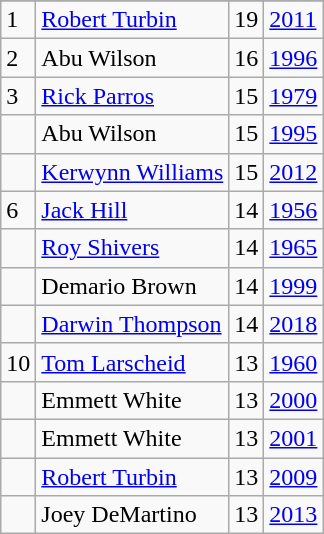<table class="wikitable">
<tr>
</tr>
<tr>
<td>1</td>
<td><a href='#'>Robert Turbin</a></td>
<td>19</td>
<td><a href='#'>2011</a></td>
</tr>
<tr>
<td>2</td>
<td>Abu Wilson</td>
<td>16</td>
<td><a href='#'>1996</a></td>
</tr>
<tr>
<td>3</td>
<td><a href='#'>Rick Parros</a></td>
<td>15</td>
<td><a href='#'>1979</a></td>
</tr>
<tr>
<td></td>
<td>Abu Wilson</td>
<td>15</td>
<td><a href='#'>1995</a></td>
</tr>
<tr>
<td></td>
<td><a href='#'>Kerwynn Williams</a></td>
<td>15</td>
<td><a href='#'>2012</a></td>
</tr>
<tr>
<td>6</td>
<td><a href='#'>Jack Hill</a></td>
<td>14</td>
<td><a href='#'>1956</a></td>
</tr>
<tr>
<td></td>
<td><a href='#'>Roy Shivers</a></td>
<td>14</td>
<td><a href='#'>1965</a></td>
</tr>
<tr>
<td></td>
<td>Demario Brown</td>
<td>14</td>
<td><a href='#'>1999</a></td>
</tr>
<tr>
<td></td>
<td><a href='#'>Darwin Thompson</a></td>
<td>14</td>
<td><a href='#'>2018</a></td>
</tr>
<tr>
<td>10</td>
<td><a href='#'>Tom Larscheid</a></td>
<td>13</td>
<td><a href='#'>1960</a></td>
</tr>
<tr>
<td></td>
<td>Emmett White</td>
<td>13</td>
<td><a href='#'>2000</a></td>
</tr>
<tr>
<td></td>
<td>Emmett White</td>
<td>13</td>
<td><a href='#'>2001</a></td>
</tr>
<tr>
<td></td>
<td><a href='#'>Robert Turbin</a></td>
<td>13</td>
<td><a href='#'>2009</a></td>
</tr>
<tr>
<td></td>
<td>Joey DeMartino</td>
<td>13</td>
<td><a href='#'>2013</a></td>
</tr>
</table>
